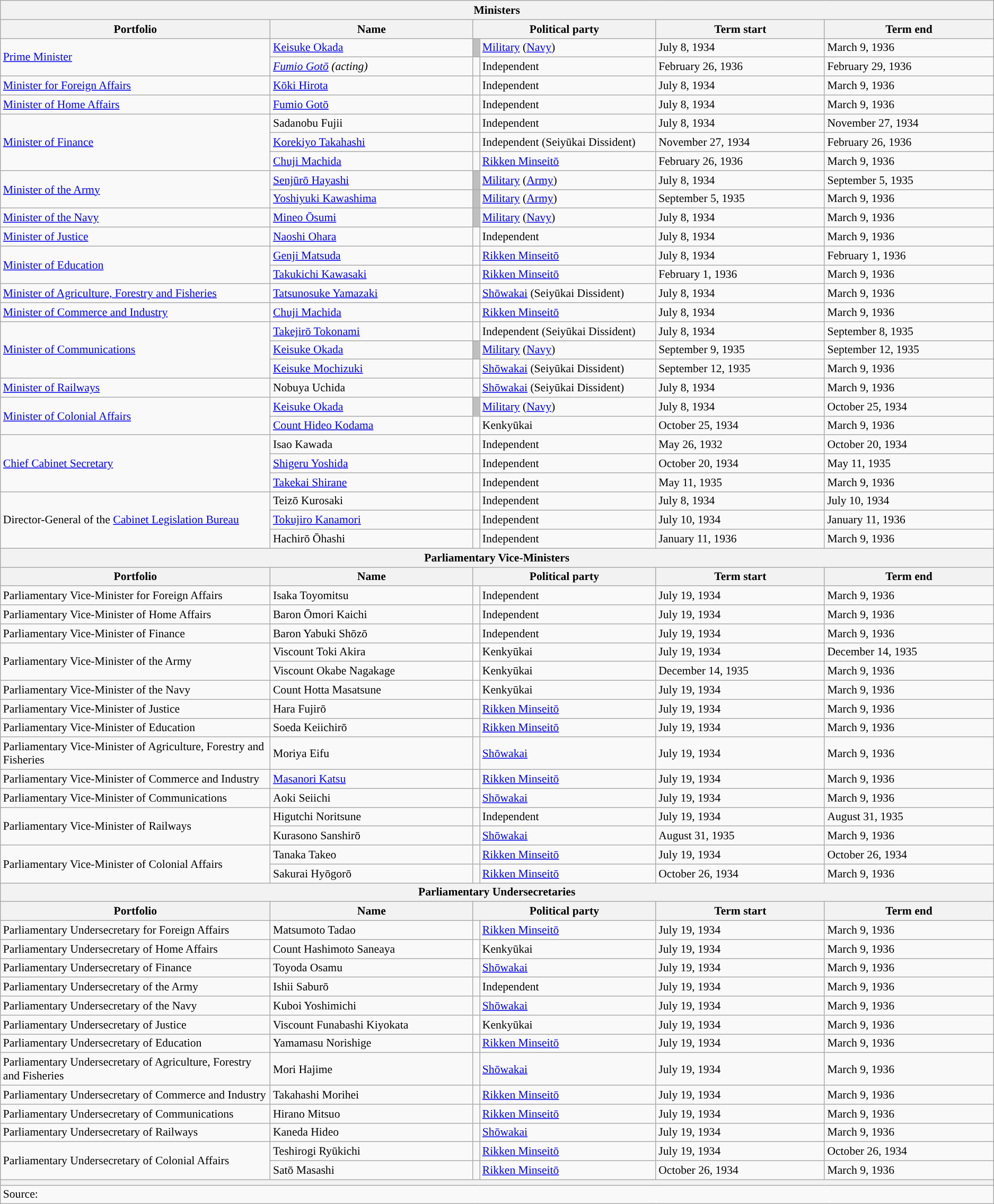<table class="wikitable unsortable" style="font-size: 90%;">
<tr>
<th colspan="6">Ministers</th>
</tr>
<tr>
<th width="20%" scope="col">Portfolio</th>
<th width="15%" scope="col">Name</th>
<th colspan="2" width="13.5%" scope="col">Political party</th>
<th width="12.5%" scope="col">Term start</th>
<th width="12.5%" scope="col">Term end</th>
</tr>
<tr>
<td rowspan="2" style="text-align: left;"><a href='#'>Prime Minister</a></td>
<td><a href='#'>Keisuke Okada</a></td>
<td style="color:inherit;background:#bfbfbf"></td>
<td><a href='#'>Military</a> (<a href='#'>Navy</a>)</td>
<td>July 8, 1934</td>
<td>March 9, 1936</td>
</tr>
<tr>
<td><em><a href='#'>Fumio Gotō</a> (acting)</em></td>
<td style="color:inherit;background:"></td>
<td>Independent</td>
<td>February 26, 1936</td>
<td>February 29, 1936</td>
</tr>
<tr>
<td><a href='#'>Minister for Foreign Affairs</a></td>
<td><a href='#'>Kōki Hirota</a></td>
<td style="color:inherit;background:"></td>
<td>Independent</td>
<td>July 8, 1934</td>
<td>March 9, 1936</td>
</tr>
<tr>
<td><a href='#'>Minister of Home Affairs</a></td>
<td><a href='#'>Fumio Gotō</a></td>
<td style="color:inherit;background:"></td>
<td>Independent</td>
<td>July 8, 1934</td>
<td>March 9, 1936</td>
</tr>
<tr>
<td rowspan="3"><a href='#'>Minister of Finance</a></td>
<td>Sadanobu Fujii</td>
<td style="color:inherit;background:"></td>
<td>Independent</td>
<td>July 8, 1934</td>
<td>November 27, 1934</td>
</tr>
<tr>
<td><a href='#'>Korekiyo Takahashi</a></td>
<td style="color:inherit;background:"></td>
<td>Independent (Seiyūkai Dissident)</td>
<td>November 27, 1934</td>
<td>February 26, 1936</td>
</tr>
<tr>
<td><a href='#'>Chuji Machida</a></td>
<td style="color:inherit;background:"></td>
<td><a href='#'>Rikken Minseitō</a></td>
<td>February 26, 1936</td>
<td>March 9, 1936</td>
</tr>
<tr>
<td rowspan="2"><a href='#'>Minister of the Army</a></td>
<td><a href='#'>Senjūrō Hayashi</a></td>
<td style="color:inherit;background:#bfbfbf"></td>
<td><a href='#'>Military</a> (<a href='#'>Army</a>)</td>
<td>July 8, 1934</td>
<td>September 5, 1935</td>
</tr>
<tr>
<td><a href='#'>Yoshiyuki Kawashima</a></td>
<td style="color:inherit;background:#bfbfbf"></td>
<td><a href='#'>Military</a> (<a href='#'>Army</a>)</td>
<td>September 5, 1935</td>
<td>March 9, 1936</td>
</tr>
<tr>
<td><a href='#'>Minister of the Navy</a></td>
<td><a href='#'>Mineo Ōsumi</a></td>
<td style="color:inherit;background:#bfbfbf"></td>
<td><a href='#'>Military</a> (<a href='#'>Navy</a>)</td>
<td>July 8, 1934</td>
<td>March 9, 1936</td>
</tr>
<tr>
<td><a href='#'>Minister of Justice</a></td>
<td><a href='#'>Naoshi Ohara</a></td>
<td style="color:inherit;background:"></td>
<td>Independent</td>
<td>July 8, 1934</td>
<td>March 9, 1936</td>
</tr>
<tr>
<td rowspan="2"><a href='#'>Minister of Education</a></td>
<td><a href='#'>Genji Matsuda</a></td>
<td style="color:inherit;background:"></td>
<td><a href='#'>Rikken Minseitō</a></td>
<td>July 8, 1934</td>
<td>February 1, 1936</td>
</tr>
<tr>
<td><a href='#'>Takukichi Kawasaki</a></td>
<td style="color:inherit;background:"></td>
<td><a href='#'>Rikken Minseitō</a></td>
<td>February 1, 1936</td>
<td>March 9, 1936</td>
</tr>
<tr>
<td><a href='#'>Minister of Agriculture, Forestry and Fisheries</a></td>
<td><a href='#'>Tatsunosuke Yamazaki</a></td>
<td style="color:inherit;background:"></td>
<td><a href='#'>Shōwakai</a> (Seiyūkai Dissident)</td>
<td>July 8, 1934</td>
<td>March 9, 1936</td>
</tr>
<tr>
<td><a href='#'>Minister of Commerce and Industry</a></td>
<td><a href='#'>Chuji Machida</a></td>
<td style="color:inherit;background:"></td>
<td><a href='#'>Rikken Minseitō</a></td>
<td>July 8, 1934</td>
<td>March 9, 1936</td>
</tr>
<tr>
<td rowspan="3"><a href='#'>Minister of Communications</a></td>
<td><a href='#'>Takejirō Tokonami</a></td>
<td style="color:inherit;background:"></td>
<td>Independent (Seiyūkai Dissident)</td>
<td>July 8, 1934</td>
<td>September 8, 1935</td>
</tr>
<tr>
<td><a href='#'>Keisuke Okada</a></td>
<td style="color:inherit;background:#bfbfbf"></td>
<td><a href='#'>Military</a> (<a href='#'>Navy</a>)</td>
<td>September 9, 1935</td>
<td>September 12, 1935</td>
</tr>
<tr>
<td><a href='#'>Keisuke Mochizuki</a></td>
<td style="color:inherit;background:"></td>
<td><a href='#'>Shōwakai</a> (Seiyūkai Dissident)</td>
<td>September 12, 1935</td>
<td>March 9, 1936</td>
</tr>
<tr>
<td><a href='#'>Minister of Railways</a></td>
<td>Nobuya Uchida</td>
<td style="color:inherit;background:"></td>
<td><a href='#'>Shōwakai</a> (Seiyūkai Dissident)</td>
<td>July 8, 1934</td>
<td>March 9, 1936</td>
</tr>
<tr>
<td rowspan="2"><a href='#'>Minister of Colonial Affairs</a></td>
<td><a href='#'>Keisuke Okada</a></td>
<td style="color:inherit;background:#bfbfbf"></td>
<td><a href='#'>Military</a> (<a href='#'>Navy</a>)</td>
<td>July 8, 1934</td>
<td>October 25, 1934</td>
</tr>
<tr>
<td><a href='#'>Count Hideo Kodama</a></td>
<td style="background:white;"></td>
<td>Kenkyūkai</td>
<td>October 25, 1934</td>
<td>March 9, 1936</td>
</tr>
<tr>
<td rowspan="3"><a href='#'>Chief Cabinet Secretary</a></td>
<td>Isao Kawada</td>
<td style="color:inherit;background:"></td>
<td>Independent</td>
<td>May 26, 1932</td>
<td>October 20, 1934</td>
</tr>
<tr>
<td><a href='#'>Shigeru Yoshida</a></td>
<td style="color:inherit;background:"></td>
<td>Independent</td>
<td>October 20, 1934</td>
<td>May 11, 1935</td>
</tr>
<tr>
<td><a href='#'>Takekai Shirane</a></td>
<td style="color:inherit;background:"></td>
<td>Independent</td>
<td>May 11, 1935</td>
<td>March 9, 1936</td>
</tr>
<tr>
<td rowspan="3">Director-General of the <a href='#'>Cabinet Legislation Bureau</a></td>
<td>Teizō Kurosaki</td>
<td style="color:inherit;background:"></td>
<td>Independent</td>
<td>July 8, 1934</td>
<td>July 10, 1934</td>
</tr>
<tr>
<td><a href='#'>Tokujiro Kanamori</a></td>
<td style="color:inherit;background:"></td>
<td>Independent</td>
<td>July 10, 1934</td>
<td>January 11, 1936</td>
</tr>
<tr>
<td>Hachirō Ōhashi</td>
<td style="color:inherit;background:"></td>
<td>Independent</td>
<td>January 11, 1936</td>
<td>March 9, 1936</td>
</tr>
<tr>
<th colspan="6">Parliamentary Vice-Ministers</th>
</tr>
<tr>
<th>Portfolio</th>
<th>Name</th>
<th colspan="2">Political party</th>
<th>Term start</th>
<th>Term end</th>
</tr>
<tr>
<td>Parliamentary Vice-Minister for Foreign Affairs</td>
<td>Isaka Toyomitsu</td>
<td style="color:inherit;background:"></td>
<td>Independent</td>
<td>July 19, 1934</td>
<td>March 9, 1936</td>
</tr>
<tr>
<td>Parliamentary Vice-Minister of Home Affairs</td>
<td>Baron Ōmori Kaichi</td>
<td style="color:inherit;background:"></td>
<td>Independent</td>
<td>July 19, 1934</td>
<td>March 9, 1936</td>
</tr>
<tr>
<td>Parliamentary Vice-Minister of Finance</td>
<td>Baron Yabuki Shōzō</td>
<td style="color:inherit;background:"></td>
<td>Independent</td>
<td>July 19, 1934</td>
<td>March 9, 1936</td>
</tr>
<tr>
<td rowspan="2">Parliamentary Vice-Minister of the Army</td>
<td>Viscount Toki Akira</td>
<td style="background:white;"></td>
<td>Kenkyūkai</td>
<td>July 19, 1934</td>
<td>December 14, 1935</td>
</tr>
<tr>
<td>Viscount Okabe Nagakage</td>
<td style="background:white;"></td>
<td>Kenkyūkai</td>
<td>December 14, 1935</td>
<td>March 9, 1936</td>
</tr>
<tr>
<td>Parliamentary Vice-Minister of the Navy</td>
<td>Count Hotta Masatsune</td>
<td style="background:white;"></td>
<td>Kenkyūkai</td>
<td>July 19, 1934</td>
<td>March 9, 1936</td>
</tr>
<tr>
<td>Parliamentary Vice-Minister of Justice</td>
<td>Hara Fujirō</td>
<td style="color:inherit;background:"></td>
<td><a href='#'>Rikken Minseitō</a></td>
<td>July 19, 1934</td>
<td>March 9, 1936</td>
</tr>
<tr>
<td>Parliamentary Vice-Minister of Education</td>
<td>Soeda Keiichirō</td>
<td style="color:inherit;background:"></td>
<td><a href='#'>Rikken Minseitō</a></td>
<td>July 19, 1934</td>
<td>March 9, 1936</td>
</tr>
<tr>
<td>Parliamentary Vice-Minister of Agriculture, Forestry and Fisheries</td>
<td>Moriya Eifu</td>
<td style="color:inherit;background:"></td>
<td><a href='#'>Shōwakai</a></td>
<td>July 19, 1934</td>
<td>March 9, 1936</td>
</tr>
<tr>
<td>Parliamentary Vice-Minister of Commerce and Industry</td>
<td><a href='#'>Masanori Katsu</a></td>
<td style="color:inherit;background:"></td>
<td><a href='#'>Rikken Minseitō</a></td>
<td>July 19, 1934</td>
<td>March 9, 1936</td>
</tr>
<tr>
<td>Parliamentary Vice-Minister of Communications</td>
<td>Aoki Seiichi</td>
<td style="color:inherit;background:"></td>
<td><a href='#'>Shōwakai</a></td>
<td>July 19, 1934</td>
<td>March 9, 1936</td>
</tr>
<tr>
<td rowspan="2">Parliamentary Vice-Minister of Railways</td>
<td>Higutchi Noritsune</td>
<td style="color:inherit;background:"></td>
<td>Independent</td>
<td>July 19, 1934</td>
<td>August 31, 1935</td>
</tr>
<tr>
<td>Kurasono Sanshirō</td>
<td style="color:inherit;background:"></td>
<td><a href='#'>Shōwakai</a></td>
<td>August 31, 1935</td>
<td>March 9, 1936</td>
</tr>
<tr>
<td rowspan="2">Parliamentary Vice-Minister of Colonial Affairs</td>
<td>Tanaka Takeo</td>
<td style="color:inherit;background:"></td>
<td><a href='#'>Rikken Minseitō</a></td>
<td>July 19, 1934</td>
<td>October 26, 1934</td>
</tr>
<tr>
<td>Sakurai Hyōgorō</td>
<td style="color:inherit;background:"></td>
<td><a href='#'>Rikken Minseitō</a></td>
<td>October 26, 1934</td>
<td>March 9, 1936</td>
</tr>
<tr>
<th colspan="6">Parliamentary Undersecretaries</th>
</tr>
<tr>
<th>Portfolio</th>
<th>Name</th>
<th colspan="2">Political party</th>
<th>Term start</th>
<th>Term end</th>
</tr>
<tr>
<td>Parliamentary Undersecretary for Foreign Affairs</td>
<td>Matsumoto Tadao</td>
<td style="color:inherit;background:"></td>
<td><a href='#'>Rikken Minseitō</a></td>
<td>July 19, 1934</td>
<td>March 9, 1936</td>
</tr>
<tr>
<td>Parliamentary Undersecretary of Home Affairs</td>
<td>Count Hashimoto Saneaya</td>
<td style="background:white;"></td>
<td>Kenkyūkai</td>
<td>July 19, 1934</td>
<td>March 9, 1936</td>
</tr>
<tr>
<td>Parliamentary Undersecretary of Finance</td>
<td>Toyoda Osamu</td>
<td style="color:inherit;background:"></td>
<td><a href='#'>Shōwakai</a></td>
<td>July 19, 1934</td>
<td>March 9, 1936</td>
</tr>
<tr>
<td>Parliamentary Undersecretary of the Army</td>
<td>Ishii Saburō</td>
<td style="color:inherit;background:"></td>
<td>Independent</td>
<td>July 19, 1934</td>
<td>March 9, 1936</td>
</tr>
<tr>
<td>Parliamentary Undersecretary of the Navy</td>
<td>Kuboi Yoshimichi</td>
<td style="color:inherit;background:"></td>
<td><a href='#'>Shōwakai</a></td>
<td>July 19, 1934</td>
<td>March 9, 1936</td>
</tr>
<tr>
<td>Parliamentary Undersecretary of Justice</td>
<td>Viscount Funabashi Kiyokata</td>
<td style="background:white;"></td>
<td>Kenkyūkai</td>
<td>July 19, 1934</td>
<td>March 9, 1936</td>
</tr>
<tr>
<td>Parliamentary Undersecretary of Education</td>
<td>Yamamasu Norishige</td>
<td style="color:inherit;background:"></td>
<td><a href='#'>Rikken Minseitō</a></td>
<td>July 19, 1934</td>
<td>March 9, 1936</td>
</tr>
<tr>
<td>Parliamentary Undersecretary of Agriculture, Forestry and Fisheries</td>
<td>Mori Hajime</td>
<td style="color:inherit;background:"></td>
<td><a href='#'>Shōwakai</a></td>
<td>July 19, 1934</td>
<td>March 9, 1936</td>
</tr>
<tr>
<td>Parliamentary Undersecretary of Commerce and Industry</td>
<td>Takahashi Morihei</td>
<td style="color:inherit;background:"></td>
<td><a href='#'>Rikken Minseitō</a></td>
<td>July 19, 1934</td>
<td>March 9, 1936</td>
</tr>
<tr>
<td>Parliamentary Undersecretary of Communications</td>
<td>Hirano Mitsuo</td>
<td style="color:inherit;background:"></td>
<td><a href='#'>Rikken Minseitō</a></td>
<td>July 19, 1934</td>
<td>March 9, 1936</td>
</tr>
<tr>
<td>Parliamentary Undersecretary of Railways</td>
<td>Kaneda Hideo</td>
<td style="color:inherit;background:"></td>
<td><a href='#'>Shōwakai</a></td>
<td>July 19, 1934</td>
<td>March 9, 1936</td>
</tr>
<tr>
<td rowspan="2">Parliamentary Undersecretary of Colonial Affairs</td>
<td>Teshirogi Ryūkichi</td>
<td style="color:inherit;background:"></td>
<td><a href='#'>Rikken Minseitō</a></td>
<td>July 19, 1934</td>
<td>October 26, 1934</td>
</tr>
<tr>
<td>Satō Masashi</td>
<td style="color:inherit;background:"></td>
<td><a href='#'>Rikken Minseitō</a></td>
<td>October 26, 1934</td>
<td>March 9, 1936</td>
</tr>
<tr>
<th colspan="6"></th>
</tr>
<tr>
<td colspan="6">Source:</td>
</tr>
</table>
